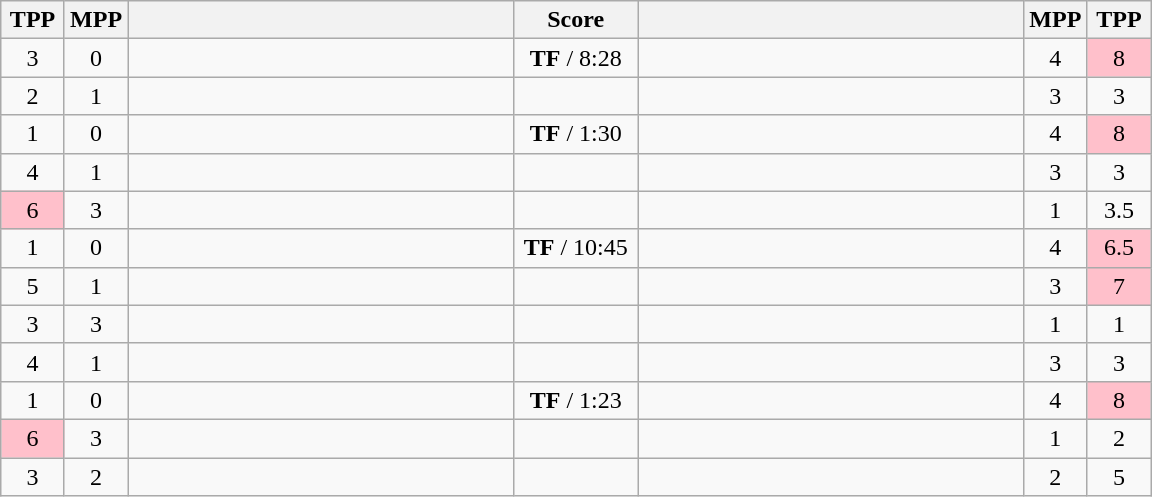<table class="wikitable" style="text-align: center;" |>
<tr>
<th width="35">TPP</th>
<th width="35">MPP</th>
<th width="250"></th>
<th width="75">Score</th>
<th width="250"></th>
<th width="35">MPP</th>
<th width="35">TPP</th>
</tr>
<tr>
<td>3</td>
<td>0</td>
<td style="text-align:left;"><strong></strong></td>
<td><strong>TF</strong> / 8:28</td>
<td style="text-align:left;"></td>
<td>4</td>
<td bgcolor=pink>8</td>
</tr>
<tr>
<td>2</td>
<td>1</td>
<td style="text-align:left;"><strong></strong></td>
<td></td>
<td style="text-align:left;"></td>
<td>3</td>
<td>3</td>
</tr>
<tr>
<td>1</td>
<td>0</td>
<td style="text-align:left;"><strong></strong></td>
<td><strong>TF</strong> / 1:30</td>
<td style="text-align:left;"></td>
<td>4</td>
<td bgcolor=pink>8</td>
</tr>
<tr>
<td>4</td>
<td>1</td>
<td style="text-align:left;"><strong></strong></td>
<td></td>
<td style="text-align:left;"></td>
<td>3</td>
<td>3</td>
</tr>
<tr>
<td bgcolor=pink>6</td>
<td>3</td>
<td style="text-align:left;"></td>
<td></td>
<td style="text-align:left;"><strong></strong></td>
<td>1</td>
<td>3.5</td>
</tr>
<tr>
<td>1</td>
<td>0</td>
<td style="text-align:left;"><strong></strong></td>
<td><strong>TF</strong> / 10:45</td>
<td style="text-align:left;"></td>
<td>4</td>
<td bgcolor=pink>6.5</td>
</tr>
<tr>
<td>5</td>
<td>1</td>
<td style="text-align:left;"><strong></strong></td>
<td></td>
<td style="text-align:left;"></td>
<td>3</td>
<td bgcolor=pink>7</td>
</tr>
<tr>
<td>3</td>
<td>3</td>
<td style="text-align:left;"></td>
<td></td>
<td style="text-align:left;"><strong></strong></td>
<td>1</td>
<td>1</td>
</tr>
<tr>
<td>4</td>
<td>1</td>
<td style="text-align:left;"><strong></strong></td>
<td></td>
<td style="text-align:left;"></td>
<td>3</td>
<td>3</td>
</tr>
<tr>
<td>1</td>
<td>0</td>
<td style="text-align:left;"><strong></strong></td>
<td><strong>TF</strong> / 1:23</td>
<td style="text-align:left;"></td>
<td>4</td>
<td bgcolor=pink>8</td>
</tr>
<tr>
<td bgcolor=pink>6</td>
<td>3</td>
<td style="text-align:left;"></td>
<td></td>
<td style="text-align:left;"><strong></strong></td>
<td>1</td>
<td>2</td>
</tr>
<tr>
<td>3</td>
<td>2</td>
<td style="text-align:left;"></td>
<td></td>
<td style="text-align:left;"></td>
<td>2</td>
<td>5</td>
</tr>
</table>
